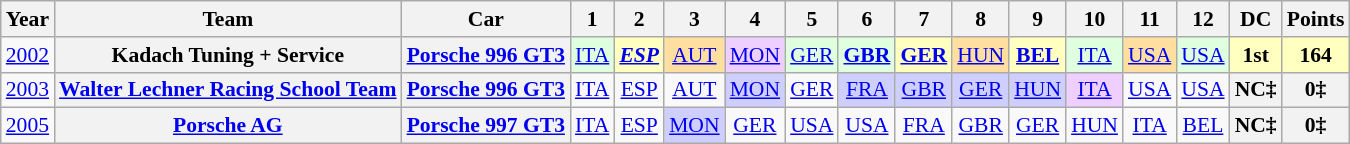<table class="wikitable" style="text-align:center; font-size:90%">
<tr>
<th>Year</th>
<th>Team</th>
<th>Car</th>
<th>1</th>
<th>2</th>
<th>3</th>
<th>4</th>
<th>5</th>
<th>6</th>
<th>7</th>
<th>8</th>
<th>9</th>
<th>10</th>
<th>11</th>
<th>12</th>
<th>DC</th>
<th>Points</th>
</tr>
<tr>
<td><a href='#'>2002</a></td>
<th>Kadach Tuning + Service</th>
<th><a href='#'>Porsche 996 GT3</a></th>
<td style="background:#DFFFDF;"><a href='#'>ITA</a><br></td>
<td style="background:#FFFFBF;"><strong><em><a href='#'>ESP</a></em></strong><br></td>
<td style="background:#FFDF9F;"><a href='#'>AUT</a><br></td>
<td style="background:#EFCFFF;"><a href='#'>MON</a><br></td>
<td style="background:#DFFFDF;"><a href='#'>GER</a><br></td>
<td style="background:#DFFFDF;"><strong><a href='#'>GBR</a></strong><br></td>
<td style="background:#FFFFBF;"><strong><a href='#'>GER</a></strong><br></td>
<td style="background:#FFDF9F;"><a href='#'>HUN</a><br></td>
<td style="background:#FFFFBF;"><strong><a href='#'>BEL</a></strong><br></td>
<td style="background:#DFFFDF;"><a href='#'>ITA</a><br></td>
<td style="background:#FFDF9F;"><a href='#'>USA</a><br></td>
<td style="background:#DFFFDF;"><a href='#'>USA</a><br></td>
<td style="background:#FFFFBF;"><strong>1st</strong></td>
<td style="background:#FFFFBF;"><strong>164</strong></td>
</tr>
<tr>
<td><a href='#'>2003</a></td>
<th><a href='#'>Walter Lechner Racing School Team</a></th>
<th><a href='#'>Porsche 996 GT3</a></th>
<td><a href='#'>ITA</a></td>
<td><a href='#'>ESP</a></td>
<td><a href='#'>AUT</a></td>
<td style="background:#CFCFFF;"><a href='#'>MON</a><br></td>
<td><a href='#'>GER</a></td>
<td style="background:#CFCFFF;"><a href='#'>FRA</a><br></td>
<td style="background:#CFCFFF;"><a href='#'>GBR</a><br></td>
<td style="background:#CFCFFF;"><a href='#'>GER</a><br></td>
<td style="background:#CFCFFF;"><a href='#'>HUN</a><br></td>
<td style="background:#EFCFFF;"><a href='#'>ITA</a><br></td>
<td><a href='#'>USA</a></td>
<td><a href='#'>USA</a></td>
<th>NC‡</th>
<th>0‡</th>
</tr>
<tr>
<td><a href='#'>2005</a></td>
<th><a href='#'>Porsche AG</a></th>
<th><a href='#'>Porsche 997 GT3</a></th>
<td><a href='#'>ITA</a></td>
<td><a href='#'>ESP</a></td>
<td style="background:#CFCFFF;"><a href='#'>MON</a><br></td>
<td><a href='#'>GER</a></td>
<td><a href='#'>USA</a></td>
<td><a href='#'>USA</a></td>
<td><a href='#'>FRA</a></td>
<td><a href='#'>GBR</a></td>
<td><a href='#'>GER</a></td>
<td><a href='#'>HUN</a></td>
<td><a href='#'>ITA</a></td>
<td><a href='#'>BEL</a></td>
<th>NC‡</th>
<th>0‡</th>
</tr>
</table>
